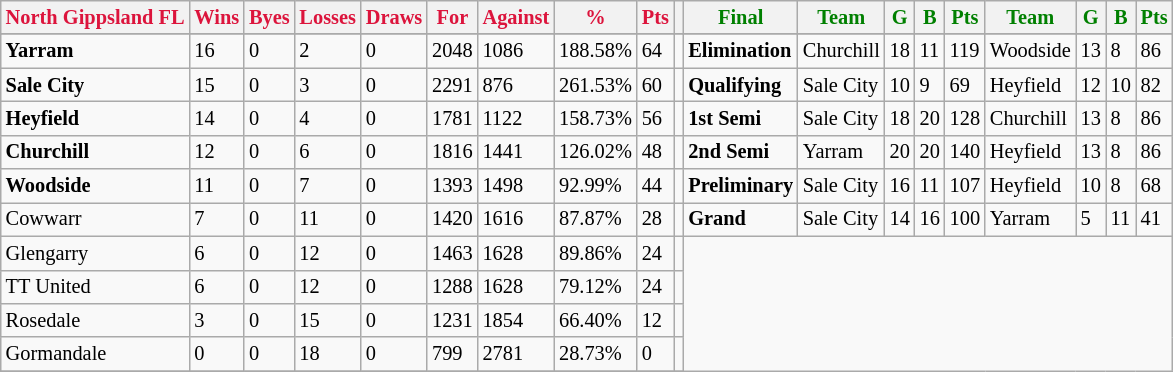<table style="font-size: 85%; text-align: left;" class="wikitable">
<tr>
<th style="color:crimson">North Gippsland FL</th>
<th style="color:crimson">Wins</th>
<th style="color:crimson">Byes</th>
<th style="color:crimson">Losses</th>
<th style="color:crimson">Draws</th>
<th style="color:crimson">For</th>
<th style="color:crimson">Against</th>
<th style="color:crimson">%</th>
<th style="color:crimson">Pts</th>
<th></th>
<th style="color:green">Final</th>
<th style="color:green">Team</th>
<th style="color:green">G</th>
<th style="color:green">B</th>
<th style="color:green">Pts</th>
<th style="color:green">Team</th>
<th style="color:green">G</th>
<th style="color:green">B</th>
<th style="color:green">Pts</th>
</tr>
<tr>
</tr>
<tr>
</tr>
<tr>
<td><strong>	Yarram	</strong></td>
<td>16</td>
<td>0</td>
<td>2</td>
<td>0</td>
<td>2048</td>
<td>1086</td>
<td>188.58%</td>
<td>64</td>
<td></td>
<td><strong>Elimination</strong></td>
<td>Churchill</td>
<td>18</td>
<td>11</td>
<td>119</td>
<td>Woodside</td>
<td>13</td>
<td>8</td>
<td>86</td>
</tr>
<tr>
<td><strong>	Sale City	</strong></td>
<td>15</td>
<td>0</td>
<td>3</td>
<td>0</td>
<td>2291</td>
<td>876</td>
<td>261.53%</td>
<td>60</td>
<td></td>
<td><strong>Qualifying</strong></td>
<td>Sale City</td>
<td>10</td>
<td>9</td>
<td>69</td>
<td>Heyfield</td>
<td>12</td>
<td>10</td>
<td>82</td>
</tr>
<tr>
<td><strong>	Heyfield	</strong></td>
<td>14</td>
<td>0</td>
<td>4</td>
<td>0</td>
<td>1781</td>
<td>1122</td>
<td>158.73%</td>
<td>56</td>
<td></td>
<td><strong>1st Semi</strong></td>
<td>Sale City</td>
<td>18</td>
<td>20</td>
<td>128</td>
<td>Churchill</td>
<td>13</td>
<td>8</td>
<td>86</td>
</tr>
<tr>
<td><strong>	Churchill	</strong></td>
<td>12</td>
<td>0</td>
<td>6</td>
<td>0</td>
<td>1816</td>
<td>1441</td>
<td>126.02%</td>
<td>48</td>
<td></td>
<td><strong>2nd Semi</strong></td>
<td>Yarram</td>
<td>20</td>
<td>20</td>
<td>140</td>
<td>Heyfield</td>
<td>13</td>
<td>8</td>
<td>86</td>
</tr>
<tr>
<td><strong>	Woodside	</strong></td>
<td>11</td>
<td>0</td>
<td>7</td>
<td>0</td>
<td>1393</td>
<td>1498</td>
<td>92.99%</td>
<td>44</td>
<td></td>
<td><strong>Preliminary</strong></td>
<td>Sale City</td>
<td>16</td>
<td>11</td>
<td>107</td>
<td>Heyfield</td>
<td>10</td>
<td>8</td>
<td>68</td>
</tr>
<tr>
<td>Cowwarr</td>
<td>7</td>
<td>0</td>
<td>11</td>
<td>0</td>
<td>1420</td>
<td>1616</td>
<td>87.87%</td>
<td>28</td>
<td></td>
<td><strong>Grand</strong></td>
<td>Sale City</td>
<td>14</td>
<td>16</td>
<td>100</td>
<td>Yarram</td>
<td>5</td>
<td>11</td>
<td>41</td>
</tr>
<tr>
<td>Glengarry</td>
<td>6</td>
<td>0</td>
<td>12</td>
<td>0</td>
<td>1463</td>
<td>1628</td>
<td>89.86%</td>
<td>24</td>
<td></td>
</tr>
<tr>
<td>TT United</td>
<td>6</td>
<td>0</td>
<td>12</td>
<td>0</td>
<td>1288</td>
<td>1628</td>
<td>79.12%</td>
<td>24</td>
<td></td>
</tr>
<tr>
<td>Rosedale</td>
<td>3</td>
<td>0</td>
<td>15</td>
<td>0</td>
<td>1231</td>
<td>1854</td>
<td>66.40%</td>
<td>12</td>
<td></td>
</tr>
<tr>
<td>Gormandale</td>
<td>0</td>
<td>0</td>
<td>18</td>
<td>0</td>
<td>799</td>
<td>2781</td>
<td>28.73%</td>
<td>0</td>
<td></td>
</tr>
<tr>
</tr>
</table>
